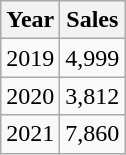<table class="wikitable sortable mw-collapsible mw-collapsed">
<tr>
<th>Year</th>
<th>Sales</th>
</tr>
<tr>
<td>2019</td>
<td>4,999</td>
</tr>
<tr>
<td>2020</td>
<td>3,812</td>
</tr>
<tr>
<td>2021</td>
<td>7,860</td>
</tr>
</table>
